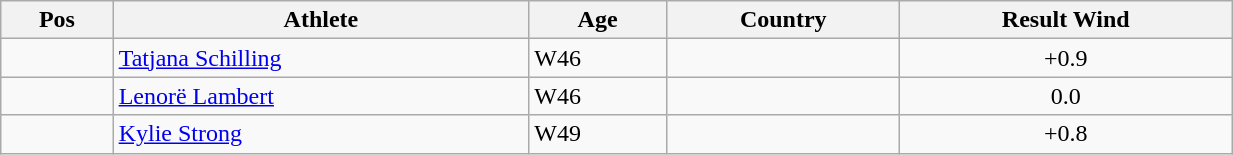<table class="wikitable"  style="text-align:center; width:65%;">
<tr>
<th>Pos</th>
<th>Athlete</th>
<th>Age</th>
<th>Country</th>
<th>Result Wind</th>
</tr>
<tr>
<td align=center></td>
<td align=left><a href='#'>Tatjana Schilling</a></td>
<td align=left>W46</td>
<td align=left></td>
<td> +0.9</td>
</tr>
<tr>
<td align=center></td>
<td align=left><a href='#'>Lenorë Lambert</a></td>
<td align=left>W46</td>
<td align=left></td>
<td> 0.0</td>
</tr>
<tr>
<td align=center></td>
<td align=left><a href='#'>Kylie Strong</a></td>
<td align=left>W49</td>
<td align=left></td>
<td> +0.8</td>
</tr>
</table>
